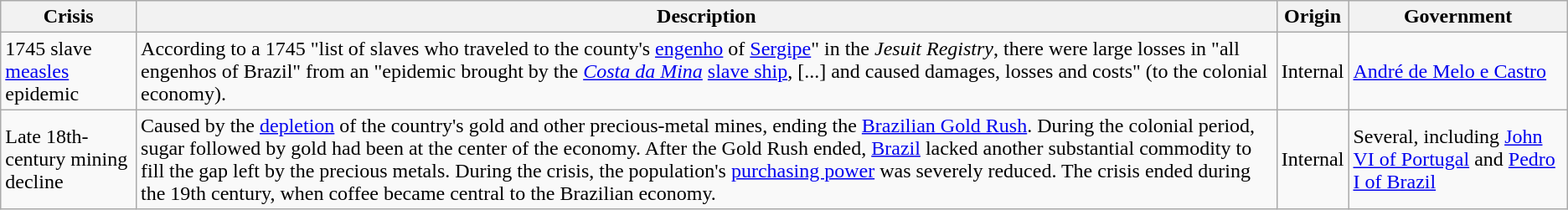<table class="wikitable">
<tr>
<th>Crisis</th>
<th>Description</th>
<th>Origin</th>
<th>Government</th>
</tr>
<tr>
<td>1745 slave <a href='#'>measles</a> epidemic</td>
<td>According to a 1745 "list of slaves who traveled to the county's <a href='#'>engenho</a> of <a href='#'>Sergipe</a>" in the <em>Jesuit Registry</em>, there were large losses in "all engenhos of Brazil" from an "epidemic brought by the <em><a href='#'>Costa da Mina</a></em> <a href='#'>slave ship</a>, [...] and caused damages, losses and costs" (to the colonial economy).</td>
<td>Internal</td>
<td><a href='#'>André de Melo e Castro</a></td>
</tr>
<tr>
<td>Late 18th-century mining decline</td>
<td>Caused by the <a href='#'>depletion</a> of the country's gold and other precious-metal mines, ending the <a href='#'>Brazilian Gold Rush</a>. During the colonial period, sugar followed by gold had been at the center of the economy. After the Gold Rush ended, <a href='#'>Brazil</a> lacked another substantial commodity to fill the gap left by the precious metals. During the crisis, the population's <a href='#'>purchasing power</a> was severely reduced. The crisis ended during the 19th century, when coffee became central to the Brazilian economy.</td>
<td>Internal</td>
<td>Several, including <a href='#'>John VI of Portugal</a> and <a href='#'>Pedro I of Brazil</a></td>
</tr>
</table>
